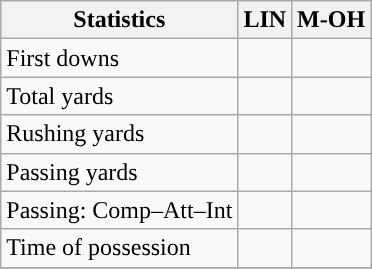<table class="wikitable" style="float: left;">
<tr>
<th>Statistics</th>
<th>LIN</th>
<th>M-OH</th>
</tr>
<tr>
<td>First downs</td>
<td></td>
<td></td>
</tr>
<tr>
<td>Total yards</td>
<td></td>
<td></td>
</tr>
<tr>
<td>Rushing yards</td>
<td></td>
<td></td>
</tr>
<tr>
<td>Passing yards</td>
<td></td>
<td></td>
</tr>
<tr>
<td>Passing: Comp–Att–Int</td>
<td></td>
<td></td>
</tr>
<tr>
<td>Time of possession</td>
<td></td>
<td></td>
</tr>
<tr>
</tr>
</table>
